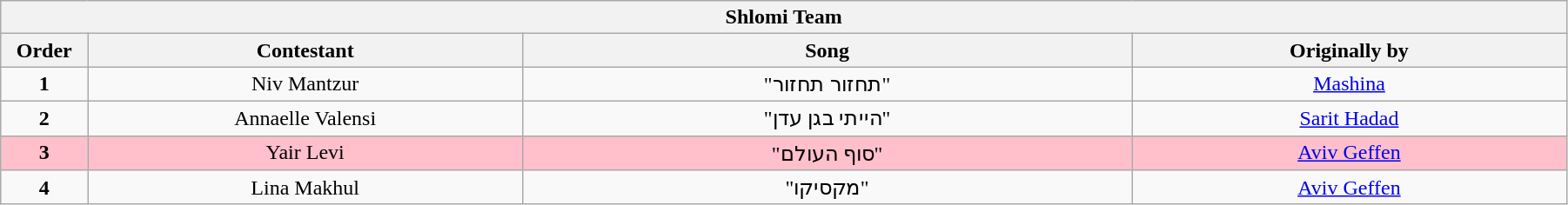<table class="wikitable" style="text-align: center; width:95%;">
<tr>
<th colspan=4>Shlomi Team</th>
</tr>
<tr>
<th width="5%">Order</th>
<th width="25%">Contestant</th>
<th width="35%">Song</th>
<th width="25%">Originally by</th>
</tr>
<tr>
<td align="center"><strong>1</strong></td>
<td>Niv Mantzur</td>
<td>"תחזור תחזור"</td>
<td align="center"><a href='#'>Mashina</a></td>
</tr>
<tr>
<td align="center"><strong>2</strong></td>
<td>Annaelle Valensi</td>
<td>"הייתי בגן עדן"</td>
<td align="center"><a href='#'>Sarit Hadad</a></td>
</tr>
<tr>
<td bgcolor="pink" align="center"><strong>3</strong></td>
<td bgcolor="pink">Yair Levi</td>
<td bgcolor="pink">"סוף העולם"</td>
<td bgcolor="pink" align="center"><a href='#'>Aviv Geffen</a></td>
</tr>
<tr>
<td align="center"><strong>4</strong></td>
<td>Lina Makhul</td>
<td>"מקסיקו"</td>
<td align="center"><a href='#'>Aviv Geffen</a></td>
</tr>
</table>
